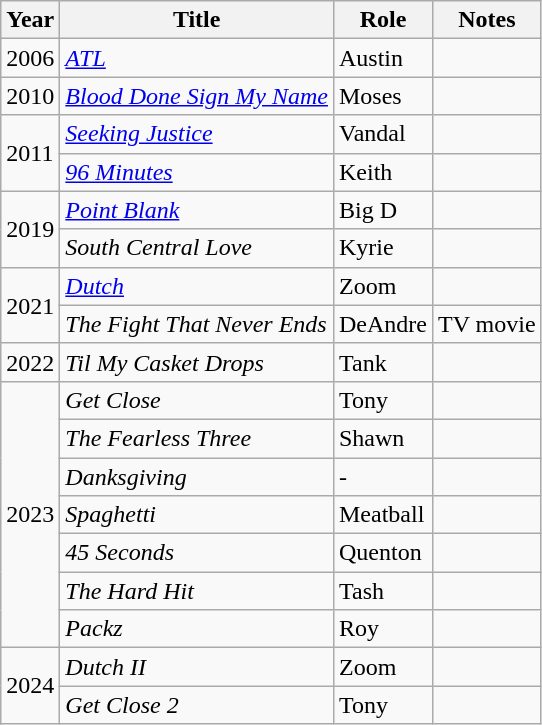<table class="wikitable plainrowheaders sortable" style="margin-right: 0;">
<tr>
<th>Year</th>
<th>Title</th>
<th>Role</th>
<th>Notes</th>
</tr>
<tr>
<td>2006</td>
<td><em><a href='#'>ATL</a></em></td>
<td>Austin</td>
<td></td>
</tr>
<tr>
<td>2010</td>
<td><em><a href='#'>Blood Done Sign My Name</a></em></td>
<td>Moses</td>
<td></td>
</tr>
<tr>
<td rowspan="2">2011</td>
<td><em><a href='#'>Seeking Justice</a></em></td>
<td>Vandal</td>
<td></td>
</tr>
<tr>
<td><em><a href='#'>96 Minutes</a></em></td>
<td>Keith</td>
<td></td>
</tr>
<tr>
<td rowspan="2">2019</td>
<td><em><a href='#'>Point Blank</a></em></td>
<td>Big D</td>
<td></td>
</tr>
<tr>
<td><em>South Central Love</em></td>
<td>Kyrie</td>
<td></td>
</tr>
<tr>
<td rowspan="2">2021</td>
<td><em><a href='#'>Dutch</a></em></td>
<td>Zoom</td>
<td></td>
</tr>
<tr>
<td><em>The Fight That Never Ends</em></td>
<td>DeAndre</td>
<td>TV movie</td>
</tr>
<tr>
<td>2022</td>
<td><em>Til My Casket Drops</em></td>
<td>Tank</td>
<td></td>
</tr>
<tr>
<td rowspan="7">2023</td>
<td><em>Get Close</em></td>
<td>Tony</td>
<td></td>
</tr>
<tr>
<td><em>The Fearless Three</em></td>
<td>Shawn</td>
<td></td>
</tr>
<tr>
<td><em>Danksgiving</em></td>
<td>-</td>
<td></td>
</tr>
<tr>
<td><em>Spaghetti</em></td>
<td>Meatball</td>
<td></td>
</tr>
<tr>
<td><em>45 Seconds</em></td>
<td>Quenton</td>
<td></td>
</tr>
<tr>
<td><em>The Hard Hit</em></td>
<td>Tash</td>
<td></td>
</tr>
<tr>
<td><em>Packz</em></td>
<td>Roy</td>
<td></td>
</tr>
<tr>
<td rowspan="2">2024</td>
<td><em>Dutch II</em></td>
<td>Zoom</td>
<td></td>
</tr>
<tr>
<td><em>Get Close 2</em></td>
<td>Tony</td>
<td></td>
</tr>
</table>
